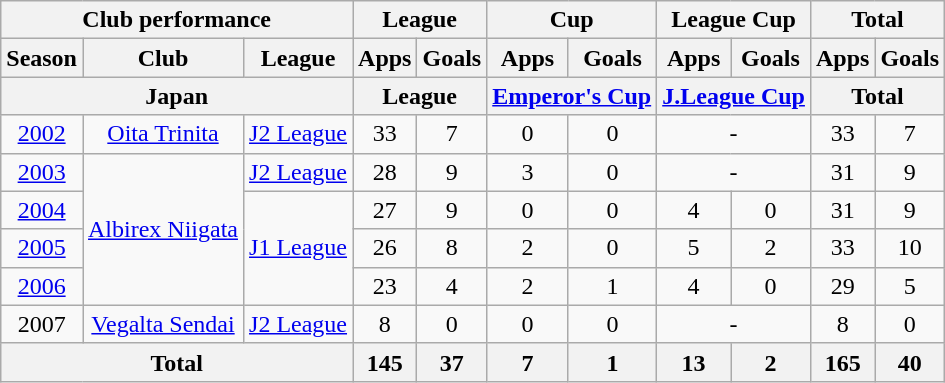<table class="wikitable" style="text-align:center;">
<tr>
<th colspan=3>Club performance</th>
<th colspan=2>League</th>
<th colspan=2>Cup</th>
<th colspan=2>League Cup</th>
<th colspan=2>Total</th>
</tr>
<tr>
<th>Season</th>
<th>Club</th>
<th>League</th>
<th>Apps</th>
<th>Goals</th>
<th>Apps</th>
<th>Goals</th>
<th>Apps</th>
<th>Goals</th>
<th>Apps</th>
<th>Goals</th>
</tr>
<tr>
<th colspan=3>Japan</th>
<th colspan=2>League</th>
<th colspan=2><a href='#'>Emperor's Cup</a></th>
<th colspan=2><a href='#'>J.League Cup</a></th>
<th colspan=2>Total</th>
</tr>
<tr>
<td><a href='#'>2002</a></td>
<td><a href='#'>Oita Trinita</a></td>
<td><a href='#'>J2 League</a></td>
<td>33</td>
<td>7</td>
<td>0</td>
<td>0</td>
<td colspan="2">-</td>
<td>33</td>
<td>7</td>
</tr>
<tr>
<td><a href='#'>2003</a></td>
<td rowspan="4"><a href='#'>Albirex Niigata</a></td>
<td><a href='#'>J2 League</a></td>
<td>28</td>
<td>9</td>
<td>3</td>
<td>0</td>
<td colspan="2">-</td>
<td>31</td>
<td>9</td>
</tr>
<tr>
<td><a href='#'>2004</a></td>
<td rowspan="3"><a href='#'>J1 League</a></td>
<td>27</td>
<td>9</td>
<td>0</td>
<td>0</td>
<td>4</td>
<td>0</td>
<td>31</td>
<td>9</td>
</tr>
<tr>
<td><a href='#'>2005</a></td>
<td>26</td>
<td>8</td>
<td>2</td>
<td>0</td>
<td>5</td>
<td>2</td>
<td>33</td>
<td>10</td>
</tr>
<tr>
<td><a href='#'>2006</a></td>
<td>23</td>
<td>4</td>
<td>2</td>
<td>1</td>
<td>4</td>
<td>0</td>
<td>29</td>
<td>5</td>
</tr>
<tr>
<td>2007</td>
<td><a href='#'>Vegalta Sendai</a></td>
<td><a href='#'>J2 League</a></td>
<td>8</td>
<td>0</td>
<td>0</td>
<td>0</td>
<td colspan="2">-</td>
<td>8</td>
<td>0</td>
</tr>
<tr>
<th colspan=3>Total</th>
<th>145</th>
<th>37</th>
<th>7</th>
<th>1</th>
<th>13</th>
<th>2</th>
<th>165</th>
<th>40</th>
</tr>
</table>
